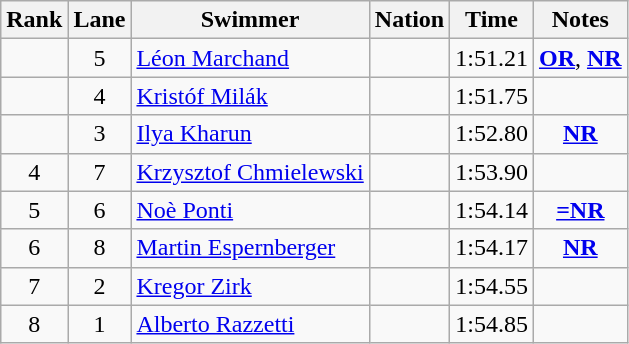<table class="wikitable sortable mw-collapsible" style="text-align:center">
<tr>
<th scope="col">Rank</th>
<th scope="col">Lane</th>
<th scope="col">Swimmer</th>
<th scope="col">Nation</th>
<th scope="col">Time</th>
<th scope="col">Notes</th>
</tr>
<tr>
<td></td>
<td>5</td>
<td align=left><a href='#'>Léon Marchand</a></td>
<td align=left></td>
<td>1:51.21</td>
<td><strong><a href='#'>OR</a></strong>, <strong><a href='#'>NR</a></strong></td>
</tr>
<tr>
<td></td>
<td>4</td>
<td align=left><a href='#'>Kristóf Milák</a></td>
<td align=left></td>
<td>1:51.75</td>
<td></td>
</tr>
<tr>
<td></td>
<td>3</td>
<td align=left><a href='#'>Ilya Kharun</a></td>
<td align=left></td>
<td>1:52.80</td>
<td><strong><a href='#'>NR</a></strong></td>
</tr>
<tr>
<td>4</td>
<td>7</td>
<td align=left><a href='#'>Krzysztof Chmielewski</a></td>
<td align=left></td>
<td>1:53.90</td>
<td></td>
</tr>
<tr>
<td>5</td>
<td>6</td>
<td align=left><a href='#'>Noè Ponti</a></td>
<td align=left></td>
<td>1:54.14</td>
<td><strong><a href='#'>=NR</a></strong></td>
</tr>
<tr>
<td>6</td>
<td>8</td>
<td align=left><a href='#'>Martin Espernberger</a></td>
<td align=left></td>
<td>1:54.17</td>
<td><strong><a href='#'>NR</a></strong></td>
</tr>
<tr>
<td>7</td>
<td>2</td>
<td align=left><a href='#'>Kregor Zirk</a></td>
<td align=left></td>
<td>1:54.55</td>
<td></td>
</tr>
<tr>
<td>8</td>
<td>1</td>
<td align=left><a href='#'>Alberto Razzetti</a></td>
<td align=left></td>
<td>1:54.85</td>
<td></td>
</tr>
</table>
